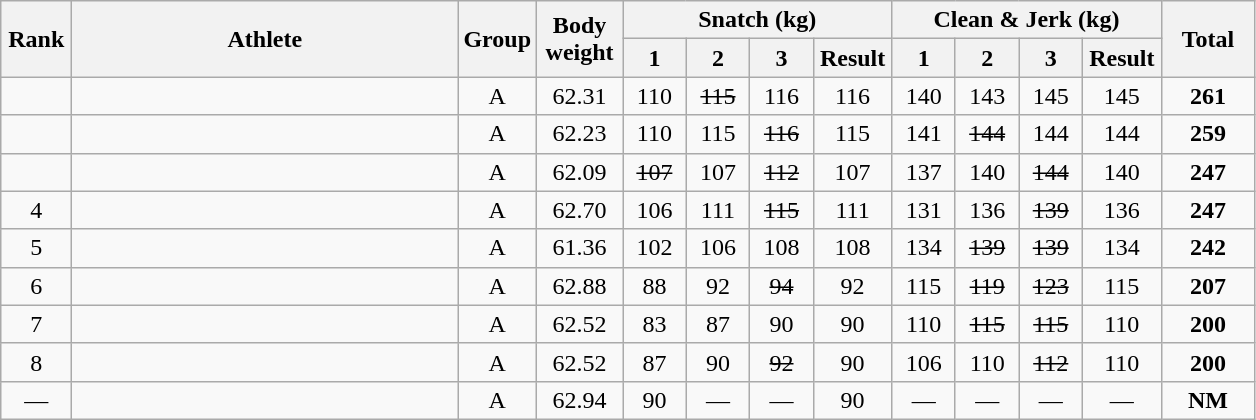<table class = "wikitable" style="text-align:center;">
<tr>
<th rowspan=2 width=40>Rank</th>
<th rowspan=2 width=250>Athlete</th>
<th rowspan=2 width=40>Group</th>
<th rowspan=2 width=50>Body weight</th>
<th colspan=4>Snatch (kg)</th>
<th colspan=4>Clean & Jerk (kg)</th>
<th rowspan=2 width=55>Total</th>
</tr>
<tr>
<th width=35>1</th>
<th width=35>2</th>
<th width=35>3</th>
<th width=45>Result</th>
<th width=35>1</th>
<th width=35>2</th>
<th width=35>3</th>
<th width=45>Result</th>
</tr>
<tr>
<td></td>
<td align=left></td>
<td>A</td>
<td>62.31</td>
<td>110</td>
<td><s>115</s></td>
<td>116</td>
<td>116</td>
<td>140</td>
<td>143</td>
<td>145</td>
<td>145</td>
<td><strong>261</strong></td>
</tr>
<tr>
<td></td>
<td align=left></td>
<td>A</td>
<td>62.23</td>
<td>110</td>
<td>115</td>
<td><s>116</s></td>
<td>115</td>
<td>141</td>
<td><s>144</s></td>
<td>144</td>
<td>144</td>
<td><strong>259</strong></td>
</tr>
<tr>
<td></td>
<td align=left></td>
<td>A</td>
<td>62.09</td>
<td><s>107</s></td>
<td>107</td>
<td><s>112</s></td>
<td>107</td>
<td>137</td>
<td>140</td>
<td><s>144</s></td>
<td>140</td>
<td><strong>247</strong></td>
</tr>
<tr>
<td>4</td>
<td align=left></td>
<td>A</td>
<td>62.70</td>
<td>106</td>
<td>111</td>
<td><s>115</s></td>
<td>111</td>
<td>131</td>
<td>136</td>
<td><s>139</s></td>
<td>136</td>
<td><strong>247</strong></td>
</tr>
<tr>
<td>5</td>
<td align=left></td>
<td>A</td>
<td>61.36</td>
<td>102</td>
<td>106</td>
<td>108</td>
<td>108</td>
<td>134</td>
<td><s>139</s></td>
<td><s>139</s></td>
<td>134</td>
<td><strong>242</strong></td>
</tr>
<tr>
<td>6</td>
<td align=left></td>
<td>A</td>
<td>62.88</td>
<td>88</td>
<td>92</td>
<td><s>94</s></td>
<td>92</td>
<td>115</td>
<td><s>119</s></td>
<td><s>123</s></td>
<td>115</td>
<td><strong>207</strong></td>
</tr>
<tr>
<td>7</td>
<td align=left></td>
<td>A</td>
<td>62.52</td>
<td>83</td>
<td>87</td>
<td>90</td>
<td>90</td>
<td>110</td>
<td><s>115</s></td>
<td><s>115</s></td>
<td>110</td>
<td><strong>200</strong></td>
</tr>
<tr>
<td>8</td>
<td align=left></td>
<td>A</td>
<td>62.52</td>
<td>87</td>
<td>90</td>
<td><s>92</s></td>
<td>90</td>
<td>106</td>
<td>110</td>
<td><s>112</s></td>
<td>110</td>
<td><strong>200</strong></td>
</tr>
<tr>
<td>—</td>
<td align=left></td>
<td>A</td>
<td>62.94</td>
<td>90</td>
<td>—</td>
<td>—</td>
<td>90</td>
<td>—</td>
<td>—</td>
<td>—</td>
<td>—</td>
<td><strong>NM</strong></td>
</tr>
</table>
